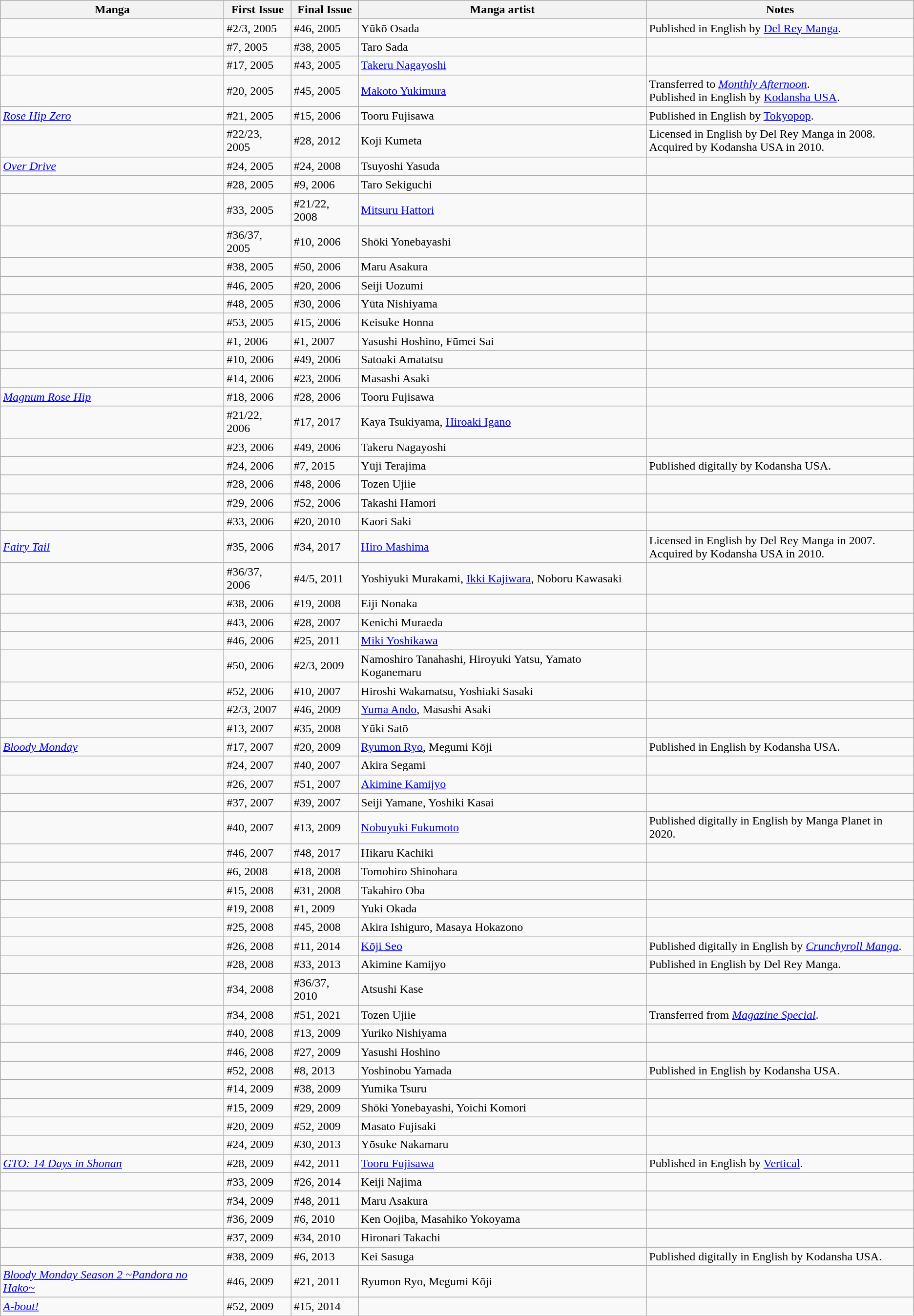<table class="wikitable sortable">
<tr>
<th>Manga</th>
<th>First Issue</th>
<th>Final Issue</th>
<th>Manga artist</th>
<th>Notes</th>
</tr>
<tr>
<td></td>
<td>#2/3, 2005</td>
<td>#46, 2005</td>
<td>Yūkō Osada</td>
<td>Published in English by <a href='#'>Del Rey Manga</a>.</td>
</tr>
<tr>
<td></td>
<td>#7, 2005</td>
<td>#38, 2005</td>
<td>Taro Sada</td>
<td></td>
</tr>
<tr>
<td></td>
<td>#17, 2005</td>
<td>#43, 2005</td>
<td><a href='#'>Takeru Nagayoshi</a></td>
<td></td>
</tr>
<tr>
<td></td>
<td>#20, 2005</td>
<td>#45, 2005</td>
<td><a href='#'>Makoto Yukimura</a></td>
<td>Transferred to <em><a href='#'>Monthly Afternoon</a></em>.<br>Published in English by <a href='#'>Kodansha USA</a>.</td>
</tr>
<tr>
<td><em><a href='#'>Rose Hip Zero</a></em></td>
<td>#21, 2005</td>
<td>#15, 2006</td>
<td>Tooru Fujisawa</td>
<td>Published in English by <a href='#'>Tokyopop</a>.</td>
</tr>
<tr>
<td></td>
<td>#22/23, 2005</td>
<td>#28, 2012</td>
<td>Koji Kumeta</td>
<td>Licensed in English by Del Rey Manga in 2008.<br>Acquired by Kodansha USA in 2010.</td>
</tr>
<tr>
<td><em><a href='#'>Over Drive</a></em></td>
<td>#24, 2005</td>
<td>#24, 2008</td>
<td>Tsuyoshi Yasuda</td>
<td></td>
</tr>
<tr>
<td></td>
<td>#28, 2005</td>
<td>#9, 2006</td>
<td>Taro Sekiguchi</td>
<td></td>
</tr>
<tr>
<td></td>
<td>#33, 2005</td>
<td>#21/22, 2008</td>
<td><a href='#'>Mitsuru Hattori</a></td>
<td></td>
</tr>
<tr>
<td></td>
<td>#36/37, 2005</td>
<td>#10, 2006</td>
<td>Shōki Yonebayashi</td>
<td></td>
</tr>
<tr>
<td></td>
<td>#38, 2005</td>
<td>#50, 2006</td>
<td>Maru Asakura</td>
<td></td>
</tr>
<tr>
<td></td>
<td>#46, 2005</td>
<td>#20, 2006</td>
<td>Seiji Uozumi</td>
<td></td>
</tr>
<tr>
<td></td>
<td>#48, 2005</td>
<td>#30, 2006</td>
<td>Yūta Nishiyama</td>
<td></td>
</tr>
<tr>
<td></td>
<td>#53, 2005</td>
<td>#15, 2006</td>
<td>Keisuke Honna</td>
<td></td>
</tr>
<tr>
<td></td>
<td>#1, 2006</td>
<td>#1, 2007</td>
<td>Yasushi Hoshino, Fūmei Sai</td>
<td></td>
</tr>
<tr>
<td></td>
<td>#10, 2006</td>
<td>#49, 2006</td>
<td>Satoaki Amatatsu</td>
<td></td>
</tr>
<tr>
<td></td>
<td>#14, 2006</td>
<td>#23, 2006</td>
<td>Masashi Asaki</td>
<td></td>
</tr>
<tr>
<td><em><a href='#'>Magnum Rose Hip</a></em></td>
<td>#18, 2006</td>
<td>#28, 2006</td>
<td>Tooru Fujisawa</td>
<td></td>
</tr>
<tr>
<td></td>
<td>#21/22, 2006</td>
<td>#17, 2017</td>
<td>Kaya Tsukiyama, <a href='#'>Hiroaki Igano</a></td>
<td></td>
</tr>
<tr>
<td></td>
<td>#23, 2006</td>
<td>#49, 2006</td>
<td>Takeru Nagayoshi</td>
<td></td>
</tr>
<tr>
<td></td>
<td>#24, 2006</td>
<td>#7, 2015</td>
<td>Yūji Terajima</td>
<td>Published digitally by Kodansha USA.</td>
</tr>
<tr>
<td></td>
<td>#28, 2006</td>
<td>#48, 2006</td>
<td>Tozen Ujiie</td>
<td></td>
</tr>
<tr>
<td></td>
<td>#29, 2006</td>
<td>#52, 2006</td>
<td>Takashi Hamori</td>
<td></td>
</tr>
<tr>
<td></td>
<td>#33, 2006</td>
<td>#20, 2010</td>
<td>Kaori Saki</td>
<td></td>
</tr>
<tr>
<td><em><a href='#'>Fairy Tail</a></em></td>
<td>#35, 2006</td>
<td>#34, 2017</td>
<td><a href='#'>Hiro Mashima</a></td>
<td>Licensed in English by Del Rey Manga in 2007.<br>Acquired by Kodansha USA in 2010.</td>
</tr>
<tr>
<td></td>
<td>#36/37, 2006</td>
<td>#4/5, 2011</td>
<td>Yoshiyuki Murakami, <a href='#'>Ikki Kajiwara</a>, Noboru Kawasaki</td>
<td></td>
</tr>
<tr>
<td></td>
<td>#38, 2006</td>
<td>#19, 2008</td>
<td>Eiji Nonaka</td>
<td></td>
</tr>
<tr>
<td></td>
<td>#43, 2006</td>
<td>#28, 2007</td>
<td>Kenichi Muraeda</td>
<td></td>
</tr>
<tr>
<td></td>
<td>#46, 2006</td>
<td>#25, 2011</td>
<td><a href='#'>Miki Yoshikawa</a></td>
<td></td>
</tr>
<tr>
<td></td>
<td>#50, 2006</td>
<td>#2/3, 2009</td>
<td>Namoshiro Tanahashi, Hiroyuki Yatsu, Yamato Koganemaru</td>
<td></td>
</tr>
<tr>
<td></td>
<td>#52, 2006</td>
<td>#10, 2007</td>
<td>Hiroshi Wakamatsu, Yoshiaki Sasaki</td>
<td></td>
</tr>
<tr>
<td></td>
<td>#2/3, 2007</td>
<td>#46, 2009</td>
<td><a href='#'>Yuma Ando</a>, Masashi Asaki</td>
<td></td>
</tr>
<tr>
<td></td>
<td>#13, 2007</td>
<td>#35, 2008</td>
<td>Yūki Satō</td>
<td></td>
</tr>
<tr>
<td><em><a href='#'>Bloody Monday</a></em></td>
<td>#17, 2007</td>
<td>#20, 2009</td>
<td><a href='#'>Ryumon Ryo</a>, Megumi Kōji</td>
<td>Published in English by Kodansha USA.</td>
</tr>
<tr>
<td></td>
<td>#24, 2007</td>
<td>#40, 2007</td>
<td>Akira Segami</td>
<td></td>
</tr>
<tr>
<td></td>
<td>#26, 2007</td>
<td>#51, 2007</td>
<td><a href='#'>Akimine Kamijyo</a></td>
<td></td>
</tr>
<tr>
<td></td>
<td>#37, 2007</td>
<td>#39, 2007</td>
<td>Seiji Yamane, Yoshiki Kasai</td>
<td></td>
</tr>
<tr>
<td></td>
<td>#40, 2007</td>
<td>#13, 2009</td>
<td><a href='#'>Nobuyuki Fukumoto</a></td>
<td>Published digitally in English by Manga Planet in 2020.</td>
</tr>
<tr>
<td></td>
<td>#46, 2007</td>
<td>#48, 2017</td>
<td>Hikaru Kachiki</td>
<td></td>
</tr>
<tr>
<td></td>
<td>#6, 2008</td>
<td>#18, 2008</td>
<td>Tomohiro Shinohara</td>
<td></td>
</tr>
<tr>
<td></td>
<td>#15, 2008</td>
<td>#31, 2008</td>
<td>Takahiro Oba</td>
<td></td>
</tr>
<tr>
<td></td>
<td>#19, 2008</td>
<td>#1, 2009</td>
<td>Yuki Okada</td>
<td></td>
</tr>
<tr>
<td></td>
<td>#25, 2008</td>
<td>#45, 2008</td>
<td>Akira Ishiguro, Masaya Hokazono</td>
<td></td>
</tr>
<tr>
<td></td>
<td>#26, 2008</td>
<td>#11, 2014</td>
<td><a href='#'>Kōji Seo</a></td>
<td>Published digitally in English by <em><a href='#'>Crunchyroll Manga</a></em>.</td>
</tr>
<tr>
<td></td>
<td>#28, 2008</td>
<td>#33, 2013</td>
<td>Akimine Kamijyo</td>
<td>Published in English by Del Rey Manga.</td>
</tr>
<tr>
<td></td>
<td>#34, 2008</td>
<td>#36/37, 2010</td>
<td>Atsushi Kase</td>
<td></td>
</tr>
<tr>
<td></td>
<td>#34, 2008</td>
<td>#51, 2021</td>
<td>Tozen Ujiie</td>
<td>Transferred from <em><a href='#'>Magazine Special</a></em>.</td>
</tr>
<tr>
<td></td>
<td>#40, 2008</td>
<td>#13, 2009</td>
<td>Yuriko Nishiyama</td>
<td></td>
</tr>
<tr>
<td></td>
<td>#46, 2008</td>
<td>#27, 2009</td>
<td>Yasushi Hoshino</td>
<td></td>
</tr>
<tr>
<td></td>
<td>#52, 2008</td>
<td>#8, 2013</td>
<td>Yoshinobu Yamada</td>
<td>Published in English by Kodansha USA.</td>
</tr>
<tr>
<td></td>
<td>#14, 2009</td>
<td>#38, 2009</td>
<td>Yumika Tsuru</td>
<td></td>
</tr>
<tr>
<td></td>
<td>#15, 2009</td>
<td>#29, 2009</td>
<td>Shōki Yonebayashi, Yoichi Komori</td>
<td></td>
</tr>
<tr>
<td></td>
<td>#20, 2009</td>
<td>#52, 2009</td>
<td>Masato Fujisaki</td>
<td></td>
</tr>
<tr>
<td></td>
<td>#24, 2009</td>
<td>#30, 2013</td>
<td>Yōsuke Nakamaru</td>
<td></td>
</tr>
<tr>
<td><em><a href='#'>GTO: 14 Days in Shonan</a></em></td>
<td>#28, 2009</td>
<td>#42, 2011</td>
<td><a href='#'>Tooru Fujisawa</a></td>
<td>Published in English by <a href='#'>Vertical</a>.</td>
</tr>
<tr>
<td></td>
<td>#33, 2009</td>
<td>#26, 2014</td>
<td>Keiji Najima</td>
<td></td>
</tr>
<tr>
<td></td>
<td>#34, 2009</td>
<td>#48, 2011</td>
<td>Maru Asakura</td>
<td></td>
</tr>
<tr>
<td></td>
<td>#36, 2009</td>
<td>#6, 2010</td>
<td>Ken Oojiba, Masahiko Yokoyama</td>
<td></td>
</tr>
<tr>
<td></td>
<td>#37, 2009</td>
<td>#34, 2010</td>
<td>Hironari Takachi</td>
<td></td>
</tr>
<tr>
<td></td>
<td>#38, 2009</td>
<td>#6, 2013</td>
<td>Kei Sasuga</td>
<td>Published digitally in English by Kodansha USA.</td>
</tr>
<tr>
<td><em><a href='#'>Bloody Monday Season 2 ~Pandora no Hako~</a></em></td>
<td>#46, 2009</td>
<td>#21, 2011</td>
<td>Ryumon Ryo, Megumi Kōji</td>
<td></td>
</tr>
<tr>
<td><em><a href='#'>A-bout!</a></em></td>
<td>#52, 2009</td>
<td>#15, 2014</td>
<td></td>
<td></td>
</tr>
<tr>
</tr>
</table>
